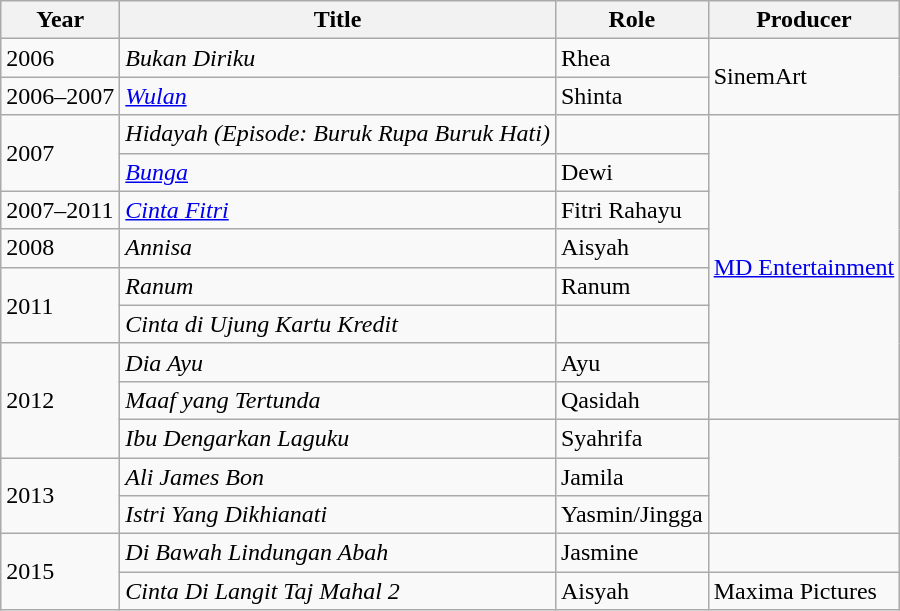<table class="wikitable sortable">
<tr>
<th>Year</th>
<th>Title</th>
<th>Role</th>
<th>Producer</th>
</tr>
<tr>
<td>2006</td>
<td><em>Bukan Diriku</em></td>
<td>Rhea</td>
<td rowspan="2">SinemArt</td>
</tr>
<tr>
<td>2006–2007</td>
<td><em><a href='#'>Wulan</a></em></td>
<td>Shinta</td>
</tr>
<tr>
<td rowspan="2">2007</td>
<td><em>Hidayah (Episode: Buruk Rupa Buruk Hati)</em></td>
<td></td>
<td rowspan="8"><a href='#'>MD Entertainment</a></td>
</tr>
<tr>
<td><em><a href='#'>Bunga</a></em></td>
<td>Dewi</td>
</tr>
<tr>
<td>2007–2011</td>
<td><em><a href='#'>Cinta Fitri</a></em></td>
<td>Fitri Rahayu</td>
</tr>
<tr>
<td>2008</td>
<td><em>Annisa</em></td>
<td>Aisyah</td>
</tr>
<tr>
<td rowspan="2">2011</td>
<td><em>Ranum</em></td>
<td>Ranum</td>
</tr>
<tr>
<td><em>Cinta di Ujung Kartu Kredit</em></td>
<td></td>
</tr>
<tr>
<td rowspan="3">2012</td>
<td><em>Dia Ayu</em></td>
<td>Ayu</td>
</tr>
<tr>
<td><em>Maaf yang Tertunda</em></td>
<td>Qasidah</td>
</tr>
<tr>
<td><em>Ibu Dengarkan Laguku</em></td>
<td>Syahrifa</td>
</tr>
<tr>
<td rowspan="2">2013</td>
<td><em>Ali James Bon</em></td>
<td>Jamila</td>
</tr>
<tr>
<td><em>Istri Yang Dikhianati</em></td>
<td>Yasmin/Jingga</td>
</tr>
<tr>
<td rowspan="2">2015</td>
<td><em>Di Bawah Lindungan Abah</em></td>
<td>Jasmine</td>
<td></td>
</tr>
<tr>
<td><em>Cinta Di Langit Taj Mahal 2</em></td>
<td>Aisyah</td>
<td>Maxima Pictures</td>
</tr>
</table>
